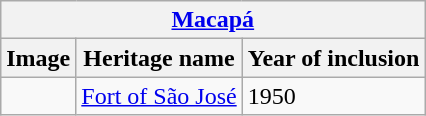<table class="wikitable">
<tr>
<th colspan="3"><a href='#'>Macapá</a></th>
</tr>
<tr>
<th>Image</th>
<th>Heritage name</th>
<th>Year of inclusion</th>
</tr>
<tr>
<td></td>
<td><a href='#'>Fort of São José</a></td>
<td>1950</td>
</tr>
</table>
